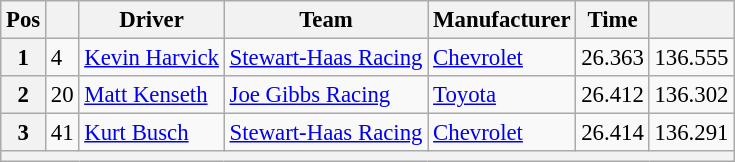<table class="wikitable" style="font-size:95%">
<tr>
<th>Pos</th>
<th></th>
<th>Driver</th>
<th>Team</th>
<th>Manufacturer</th>
<th>Time</th>
<th></th>
</tr>
<tr>
<th>1</th>
<td>4</td>
<td><a href='#'>Kevin Harvick</a></td>
<td><a href='#'>Stewart-Haas Racing</a></td>
<td><a href='#'>Chevrolet</a></td>
<td>26.363</td>
<td>136.555</td>
</tr>
<tr>
<th>2</th>
<td>20</td>
<td><a href='#'>Matt Kenseth</a></td>
<td><a href='#'>Joe Gibbs Racing</a></td>
<td><a href='#'>Toyota</a></td>
<td>26.412</td>
<td>136.302</td>
</tr>
<tr>
<th>3</th>
<td>41</td>
<td><a href='#'>Kurt Busch</a></td>
<td><a href='#'>Stewart-Haas Racing</a></td>
<td><a href='#'>Chevrolet</a></td>
<td>26.414</td>
<td>136.291</td>
</tr>
<tr>
<th colspan="7"></th>
</tr>
</table>
